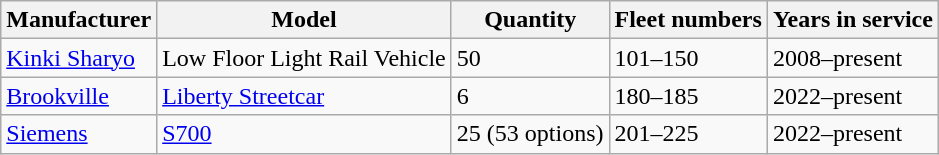<table class="wikitable">
<tr>
<th>Manufacturer</th>
<th>Model</th>
<th>Quantity</th>
<th>Fleet numbers</th>
<th>Years in service</th>
</tr>
<tr>
<td><a href='#'>Kinki Sharyo</a></td>
<td>Low Floor Light Rail Vehicle</td>
<td>50</td>
<td>101–150</td>
<td>2008–present</td>
</tr>
<tr>
<td><a href='#'>Brookville</a></td>
<td><a href='#'>Liberty Streetcar</a></td>
<td>6</td>
<td>180–185</td>
<td>2022–present</td>
</tr>
<tr>
<td><a href='#'>Siemens</a></td>
<td><a href='#'>S700</a></td>
<td>25 (53 options)</td>
<td>201–225</td>
<td>2022–present</td>
</tr>
</table>
